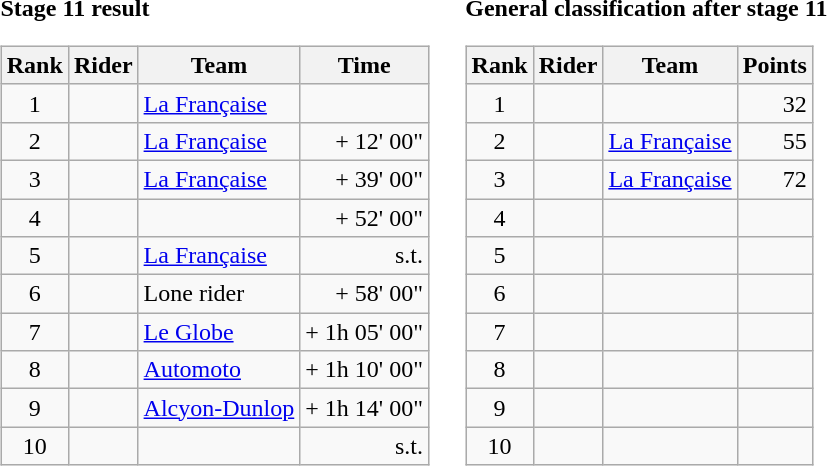<table>
<tr>
<td><strong>Stage 11 result</strong><br><table class="wikitable">
<tr>
<th scope="col">Rank</th>
<th scope="col">Rider</th>
<th scope="col">Team</th>
<th scope="col">Time</th>
</tr>
<tr>
<td style="text-align:center;">1</td>
<td></td>
<td><a href='#'>La Française</a></td>
<td style="text-align:right;"></td>
</tr>
<tr>
<td style="text-align:center;">2</td>
<td></td>
<td><a href='#'>La Française</a></td>
<td style="text-align:right;">+ 12' 00"</td>
</tr>
<tr>
<td style="text-align:center;">3</td>
<td></td>
<td><a href='#'>La Française</a></td>
<td style="text-align:right;">+ 39' 00"</td>
</tr>
<tr>
<td style="text-align:center;">4</td>
<td></td>
<td></td>
<td style="text-align:right;">+ 52' 00"</td>
</tr>
<tr>
<td style="text-align:center;">5</td>
<td></td>
<td><a href='#'>La Française</a></td>
<td style="text-align:right;">s.t.</td>
</tr>
<tr>
<td style="text-align:center;">6</td>
<td></td>
<td>Lone rider</td>
<td style="text-align:right;">+ 58' 00"</td>
</tr>
<tr>
<td style="text-align:center;">7</td>
<td></td>
<td><a href='#'>Le Globe</a></td>
<td style="text-align:right;">+ 1h 05' 00"</td>
</tr>
<tr>
<td style="text-align:center;">8</td>
<td></td>
<td><a href='#'>Automoto</a></td>
<td style="text-align:right;">+ 1h 10' 00"</td>
</tr>
<tr>
<td style="text-align:center;">9</td>
<td></td>
<td><a href='#'>Alcyon-Dunlop</a></td>
<td style="text-align:right;">+ 1h 14' 00"</td>
</tr>
<tr>
<td style="text-align:center;">10</td>
<td></td>
<td></td>
<td style="text-align:right;">s.t.</td>
</tr>
</table>
</td>
<td></td>
<td><strong>General classification after stage 11</strong><br><table class="wikitable">
<tr>
<th scope="col">Rank</th>
<th scope="col">Rider</th>
<th scope="col">Team</th>
<th scope="col">Points</th>
</tr>
<tr>
<td style="text-align:center;">1</td>
<td></td>
<td></td>
<td style="text-align:right;">32</td>
</tr>
<tr>
<td style="text-align:center;">2</td>
<td></td>
<td><a href='#'>La Française</a></td>
<td style="text-align:right;">55</td>
</tr>
<tr>
<td style="text-align:center;">3</td>
<td></td>
<td><a href='#'>La Française</a></td>
<td style="text-align:right;">72</td>
</tr>
<tr>
<td style="text-align:center;">4</td>
<td></td>
<td></td>
<td></td>
</tr>
<tr>
<td style="text-align:center;">5</td>
<td></td>
<td></td>
<td></td>
</tr>
<tr>
<td style="text-align:center;">6</td>
<td></td>
<td></td>
<td></td>
</tr>
<tr>
<td style="text-align:center;">7</td>
<td></td>
<td></td>
<td></td>
</tr>
<tr>
<td style="text-align:center;">8</td>
<td></td>
<td></td>
<td></td>
</tr>
<tr>
<td style="text-align:center;">9</td>
<td></td>
<td></td>
<td></td>
</tr>
<tr>
<td style="text-align:center;">10</td>
<td></td>
<td></td>
<td></td>
</tr>
</table>
</td>
</tr>
</table>
